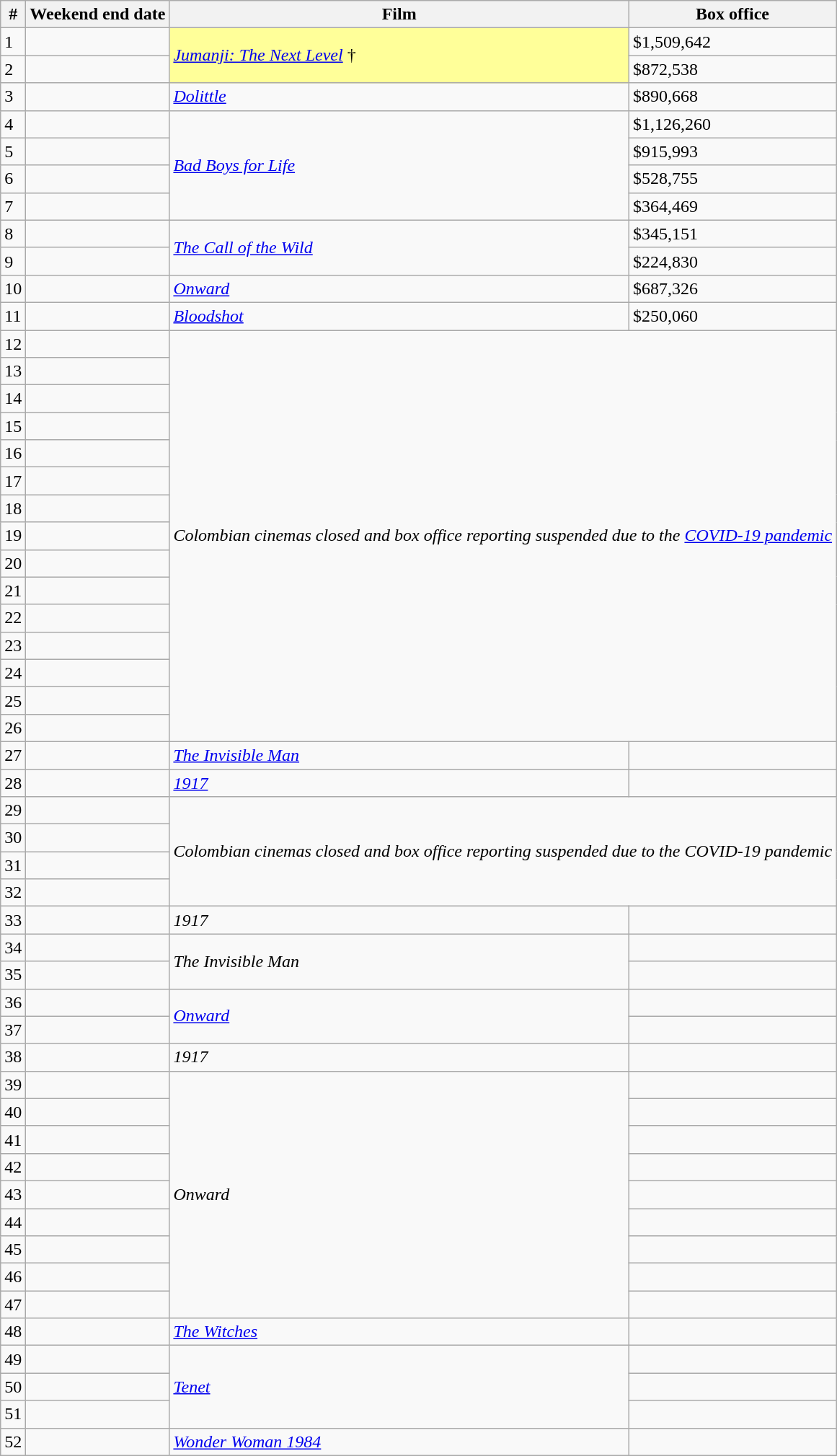<table class="wikitable sortable">
<tr>
<th abbr="Week">#</th>
<th abbr="Date">Weekend end date</th>
<th>Film</th>
<th>Box office</th>
</tr>
<tr>
<td>1</td>
<td></td>
<td rowspan="2" style="background-color:#FFFF99"><em><a href='#'>Jumanji: The Next Level</a></em> †</td>
<td>$1,509,642</td>
</tr>
<tr>
<td>2</td>
<td></td>
<td>$872,538</td>
</tr>
<tr>
<td>3</td>
<td></td>
<td><em><a href='#'>Dolittle</a></em></td>
<td>$890,668</td>
</tr>
<tr>
<td>4</td>
<td></td>
<td rowspan="4"><em><a href='#'>Bad Boys for Life</a></em></td>
<td>$1,126,260</td>
</tr>
<tr>
<td>5</td>
<td></td>
<td>$915,993</td>
</tr>
<tr>
<td>6</td>
<td></td>
<td>$528,755</td>
</tr>
<tr>
<td>7</td>
<td></td>
<td>$364,469</td>
</tr>
<tr>
<td>8</td>
<td></td>
<td rowspan="2"><em><a href='#'>The Call of the Wild</a></em></td>
<td>$345,151</td>
</tr>
<tr>
<td>9</td>
<td></td>
<td>$224,830</td>
</tr>
<tr>
<td>10</td>
<td></td>
<td><em><a href='#'>Onward</a></em></td>
<td>$687,326</td>
</tr>
<tr>
<td>11</td>
<td></td>
<td><em><a href='#'>Bloodshot</a></em></td>
<td>$250,060</td>
</tr>
<tr>
<td>12</td>
<td></td>
<td colspan="2" rowspan="15" align="center"><em>Colombian cinemas closed and box office reporting suspended due to the <a href='#'>COVID-19 pandemic</a></em></td>
</tr>
<tr>
<td>13</td>
<td></td>
</tr>
<tr>
<td>14</td>
<td></td>
</tr>
<tr>
<td>15</td>
<td></td>
</tr>
<tr>
<td>16</td>
<td></td>
</tr>
<tr>
<td>17</td>
<td></td>
</tr>
<tr>
<td>18</td>
<td></td>
</tr>
<tr>
<td>19</td>
<td></td>
</tr>
<tr>
<td>20</td>
<td></td>
</tr>
<tr>
<td>21</td>
<td></td>
</tr>
<tr>
<td>22</td>
<td></td>
</tr>
<tr>
<td>23</td>
<td></td>
</tr>
<tr>
<td>24</td>
<td></td>
</tr>
<tr>
<td>25</td>
<td></td>
</tr>
<tr>
<td>26</td>
<td></td>
</tr>
<tr>
<td>27</td>
<td></td>
<td><em><a href='#'>The Invisible Man</a></em></td>
<td></td>
</tr>
<tr>
<td>28</td>
<td></td>
<td><em><a href='#'>1917</a></em></td>
<td></td>
</tr>
<tr>
<td>29</td>
<td></td>
<td colspan="2" rowspan="4" align="center"><em>Colombian cinemas closed and box office reporting suspended due to the COVID-19 pandemic</em></td>
</tr>
<tr>
<td>30</td>
<td></td>
</tr>
<tr>
<td>31</td>
<td></td>
</tr>
<tr>
<td>32</td>
<td></td>
</tr>
<tr>
<td>33</td>
<td></td>
<td><em>1917</em></td>
<td></td>
</tr>
<tr>
<td>34</td>
<td></td>
<td rowspan="2"><em>The Invisible Man</em></td>
<td></td>
</tr>
<tr>
<td>35</td>
<td></td>
<td></td>
</tr>
<tr>
<td>36</td>
<td></td>
<td rowspan="2"><em><a href='#'>Onward</a></em></td>
<td></td>
</tr>
<tr>
<td>37</td>
<td></td>
<td></td>
</tr>
<tr>
<td>38</td>
<td></td>
<td><em>1917</em></td>
<td></td>
</tr>
<tr>
<td>39</td>
<td></td>
<td rowspan="9"><em>Onward</em></td>
<td></td>
</tr>
<tr>
<td>40</td>
<td></td>
<td></td>
</tr>
<tr>
<td>41</td>
<td></td>
<td></td>
</tr>
<tr>
<td>42</td>
<td></td>
<td></td>
</tr>
<tr>
<td>43</td>
<td></td>
<td></td>
</tr>
<tr>
<td>44</td>
<td></td>
<td></td>
</tr>
<tr>
<td>45</td>
<td></td>
<td></td>
</tr>
<tr>
<td>46</td>
<td></td>
<td></td>
</tr>
<tr>
<td>47</td>
<td></td>
<td></td>
</tr>
<tr>
<td>48</td>
<td></td>
<td><em><a href='#'>The Witches</a></em></td>
<td></td>
</tr>
<tr>
<td>49</td>
<td></td>
<td rowspan="3"><em><a href='#'>Tenet</a></em></td>
<td></td>
</tr>
<tr>
<td>50</td>
<td></td>
<td></td>
</tr>
<tr>
<td>51</td>
<td></td>
<td></td>
</tr>
<tr>
<td>52</td>
<td></td>
<td><em><a href='#'>Wonder Woman 1984</a></em></td>
<td></td>
</tr>
</table>
